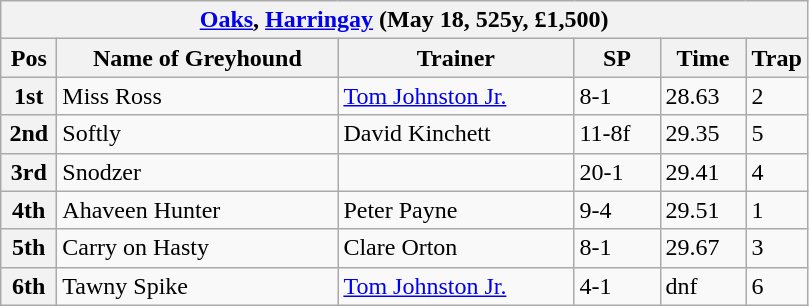<table class="wikitable">
<tr>
<th colspan="6"><a href='#'>Oaks</a>, <a href='#'>Harringay</a> (May 18, 525y, £1,500)</th>
</tr>
<tr>
<th width=30>Pos</th>
<th width=180>Name of Greyhound</th>
<th width=150>Trainer</th>
<th width=50>SP</th>
<th width=50>Time</th>
<th width=30>Trap</th>
</tr>
<tr>
<th>1st</th>
<td>Miss Ross</td>
<td><a href='#'>Tom Johnston Jr.</a></td>
<td>8-1</td>
<td>28.63</td>
<td>2</td>
</tr>
<tr>
<th>2nd</th>
<td>Softly</td>
<td>David Kinchett</td>
<td>11-8f</td>
<td>29.35</td>
<td>5</td>
</tr>
<tr>
<th>3rd</th>
<td>Snodzer</td>
<td></td>
<td>20-1</td>
<td>29.41</td>
<td>4</td>
</tr>
<tr>
<th>4th</th>
<td>Ahaveen Hunter</td>
<td>Peter Payne</td>
<td>9-4</td>
<td>29.51</td>
<td>1</td>
</tr>
<tr>
<th>5th</th>
<td>Carry on Hasty</td>
<td>Clare Orton</td>
<td>8-1</td>
<td>29.67</td>
<td>3</td>
</tr>
<tr>
<th>6th</th>
<td>Tawny Spike</td>
<td><a href='#'>Tom Johnston Jr.</a></td>
<td>4-1</td>
<td>dnf</td>
<td>6</td>
</tr>
</table>
